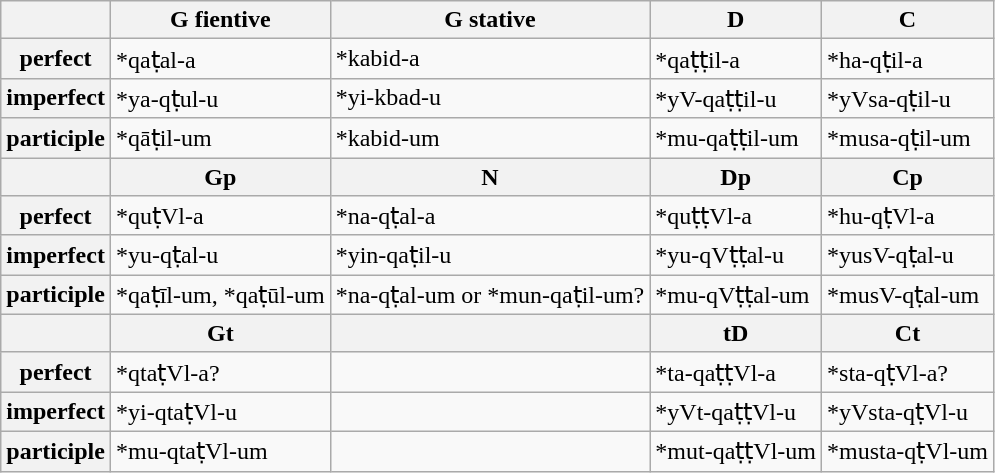<table class="wikitable">
<tr>
<th></th>
<th>G fientive</th>
<th>G stative</th>
<th>D</th>
<th>C</th>
</tr>
<tr>
<th>perfect</th>
<td>*qaṭal-a</td>
<td>*kabid-a</td>
<td>*qaṭṭil-a</td>
<td>*ha-qṭil-a</td>
</tr>
<tr>
<th>imperfect</th>
<td>*ya-qṭul-u</td>
<td>*yi-kbad-u</td>
<td>*yV-qaṭṭil-u</td>
<td>*yVsa-qṭil-u</td>
</tr>
<tr>
<th>participle</th>
<td>*qāṭil-um</td>
<td>*kabid-um</td>
<td>*mu-qaṭṭil-um</td>
<td>*musa-qṭil-um</td>
</tr>
<tr>
<th></th>
<th>Gp</th>
<th>N</th>
<th>Dp</th>
<th>Cp</th>
</tr>
<tr>
<th>perfect</th>
<td>*quṭVl-a</td>
<td>*na-qṭal-a</td>
<td>*quṭṭVl-a</td>
<td>*hu-qṭVl-a</td>
</tr>
<tr>
<th>imperfect</th>
<td>*yu-qṭal-u</td>
<td>*yin-qaṭil-u</td>
<td>*yu-qVṭṭal-u</td>
<td>*yusV-qṭal-u</td>
</tr>
<tr>
<th>participle</th>
<td>*qaṭīl-um, *qaṭūl-um</td>
<td>*na-qṭal-um or *mun-qaṭil-um?</td>
<td>*mu-qVṭṭal-um</td>
<td>*musV-qṭal-um</td>
</tr>
<tr>
<th></th>
<th>Gt</th>
<th></th>
<th>tD</th>
<th>Ct</th>
</tr>
<tr>
<th>perfect</th>
<td>*qtaṭVl-a?</td>
<td></td>
<td>*ta-qaṭṭVl-a</td>
<td>*sta-qṭVl-a?</td>
</tr>
<tr>
<th>imperfect</th>
<td>*yi-qtaṭVl-u</td>
<td></td>
<td>*yVt-qaṭṭVl-u</td>
<td>*yVsta-qṭVl-u</td>
</tr>
<tr>
<th>participle</th>
<td>*mu-qtaṭVl-um</td>
<td></td>
<td>*mut-qaṭṭVl-um</td>
<td>*musta-qṭVl-um</td>
</tr>
</table>
